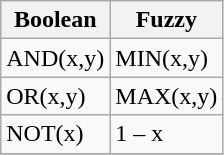<table class="wikitable">
<tr>
<th>Boolean</th>
<th>Fuzzy</th>
</tr>
<tr>
<td>AND(x,y)</td>
<td>MIN(x,y)</td>
</tr>
<tr>
<td>OR(x,y)</td>
<td>MAX(x,y)</td>
</tr>
<tr>
<td>NOT(x)</td>
<td>1 – x</td>
</tr>
<tr>
</tr>
</table>
